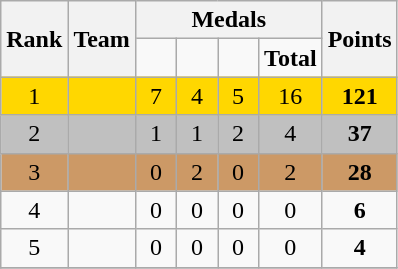<table class="wikitable">
<tr>
<th rowspan=2>Rank</th>
<th rowspan=2>Team</th>
<th colspan=4>Medals</th>
<th rowspan=2>Points</th>
</tr>
<tr>
<td width=20px align=center></td>
<td width=20px align=center></td>
<td width=20px align=center></td>
<td align=center><strong>Total</strong></td>
</tr>
<tr bgcolor="gold">
<td align=center>1</td>
<td></td>
<td align=center>7</td>
<td align=center>4</td>
<td align=center>5</td>
<td align=center>16</td>
<td align=center><strong>121</strong></td>
</tr>
<tr bgcolor="silver">
<td align=center>2</td>
<td></td>
<td align=center>1</td>
<td align=center>1</td>
<td align=center>2</td>
<td align=center>4</td>
<td align=center><strong>37</strong></td>
</tr>
<tr bgcolor="CC9966">
<td align=center>3</td>
<td></td>
<td align=center>0</td>
<td align=center>2</td>
<td align=center>0</td>
<td align=center>2</td>
<td align=center><strong>28</strong></td>
</tr>
<tr>
<td align=center>4</td>
<td></td>
<td align=center>0</td>
<td align=center>0</td>
<td align=center>0</td>
<td align=center>0</td>
<td align=center><strong>6</strong></td>
</tr>
<tr>
<td align=center>5</td>
<td></td>
<td align=center>0</td>
<td align=center>0</td>
<td align=center>0</td>
<td align=center>0</td>
<td align=center><strong>4</strong></td>
</tr>
<tr>
</tr>
</table>
